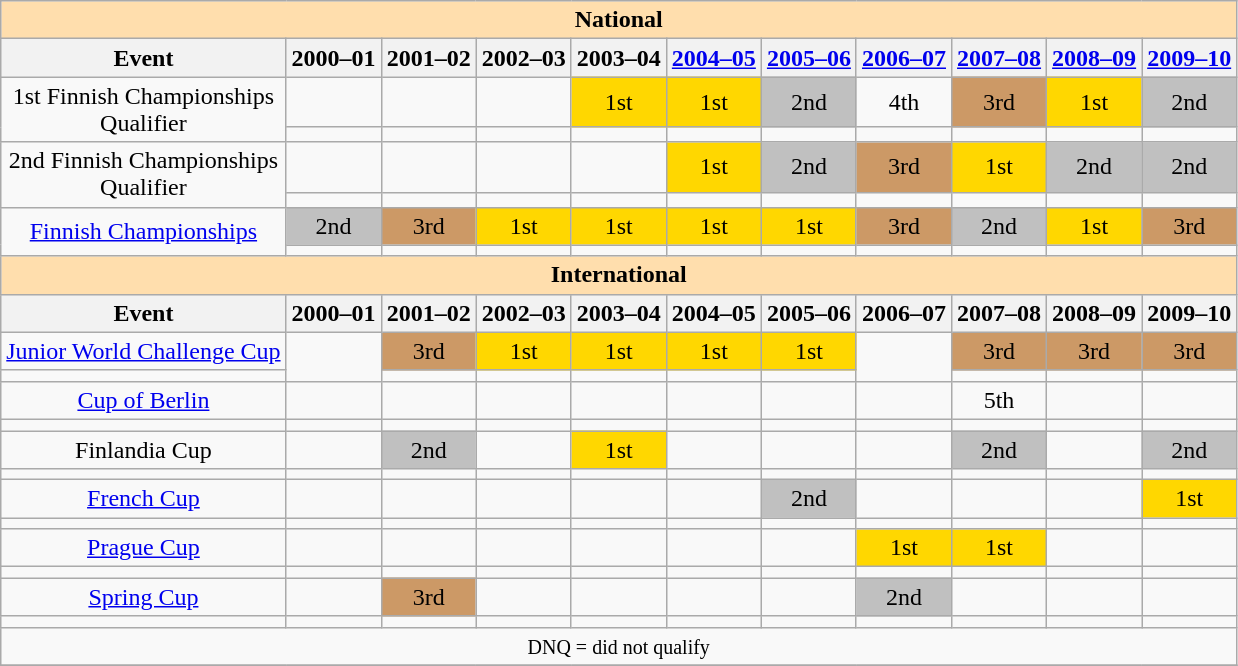<table class="wikitable">
<tr>
<th style="background-color: #ffdead; " colspan=11 align="center">National</th>
</tr>
<tr>
<th>Event</th>
<th>2000–01</th>
<th>2001–02</th>
<th>2002–03</th>
<th>2003–04</th>
<th><a href='#'>2004–05</a></th>
<th><a href='#'>2005–06</a></th>
<th><a href='#'>2006–07</a></th>
<th><a href='#'>2007–08</a></th>
<th><a href='#'>2008–09</a></th>
<th><a href='#'>2009–10</a></th>
</tr>
<tr>
<td align="center" rowspan="2">1st Finnish Championships<br>Qualifier</td>
<td 2000-01 align="center"></td>
<td 2001-02 align="center"></td>
<td 2002-03 align="center"></td>
<td 2003-04 align="center" bgcolor="gold">1st</td>
<td 2004-05 align="center" bgcolor="gold">1st</td>
<td 2005-06 align="center" bgcolor="silver">2nd</td>
<td 2006-07 align="center">4th</td>
<td 2007-08 align="center" bgcolor="cc9966">3rd</td>
<td 2008-09 align="center" bgcolor="gold">1st</td>
<td 2009-10 align="center" bgcolor="silver">2nd</td>
</tr>
<tr>
<td 2000-01 align="center"></td>
<td 2001-02 align="center"></td>
<td 2002-03 align="center"></td>
<td 2003-04 align="center"></td>
<td 2004-05 align="center"></td>
<td 2005-06 align="center"></td>
<td 2006-07 align="center"></td>
<td 2007-08 align="center"></td>
<td 2008-09 align="center"></td>
<td 2009-10 align="center"></td>
</tr>
<tr>
<td align="center" rowspan="2">2nd Finnish Championships<br>Qualifier</td>
<td 2000-01 align="center"></td>
<td 2001-02 align="center"></td>
<td 2002-03 align="center"></td>
<td 2003-04 align="center"></td>
<td 2004-05 align="center" bgcolor="gold">1st</td>
<td 2005-06 align="center" bgcolor="silver">2nd</td>
<td 2006-07 align="center" bgcolor="cc9966">3rd</td>
<td 2007-08 align="center" bgcolor="gold">1st</td>
<td 2008-09 align="center" bgcolor="silver">2nd</td>
<td 2009-10 align="center" bgcolor="silver">2nd</td>
</tr>
<tr>
<td 2000-01 align="center"></td>
<td 2001-02 align="center"></td>
<td 2002-03 align="center"></td>
<td 2003-04 align="center"></td>
<td 2004-05 align="center"></td>
<td 2005-06 align="center"></td>
<td 2006-07 align="center"></td>
<td 2007-08 align="center"></td>
<td 2008-09 align="center"></td>
<td 2009-10 align="center"></td>
</tr>
<tr>
<td align="center" rowspan="2"><a href='#'>Finnish Championships</a></td>
<td 2000-01 align="center" bgcolor="silver">2nd</td>
<td 2001-02 align="center" bgcolor="cc9966">3rd</td>
<td 2002-03 align="center" bgcolor="gold">1st</td>
<td 2003-04 align="center" bgcolor="gold">1st</td>
<td 2004-05 align="center" bgcolor="gold">1st</td>
<td 2005-06 align="center" bgcolor="gold">1st</td>
<td 2006-07 align="center" bgcolor="cc9966">3rd</td>
<td 2007-08 align="center" bgcolor="silver">2nd</td>
<td 2008-09 align="center" bgcolor="gold">1st</td>
<td 2009-10 align="center" bgcolor="cc9966">3rd</td>
</tr>
<tr>
<td 2000-01 align="center"></td>
<td 2001-02 align="center"></td>
<td 2002-03 align="center"></td>
<td 2003-04 align="center"></td>
<td 2004-05 align="center"></td>
<td 2005-06 align="center"></td>
<td 2006-07 align="center"></td>
<td 2007-08 align="center"></td>
<td 2008-09 align="center"></td>
<td 2009-10 align="center"></td>
</tr>
<tr>
<th style="background-color: #ffdead; " colspan=11 align=center>International</th>
</tr>
<tr>
<th>Event</th>
<th>2000–01</th>
<th>2001–02</th>
<th>2002–03</th>
<th>2003–04</th>
<th>2004–05</th>
<th>2005–06</th>
<th>2006–07</th>
<th>2007–08</th>
<th>2008–09</th>
<th>2009–10</th>
</tr>
<tr>
<td align="center"><a href='#'>Junior World Challenge Cup</a></td>
<td 2000-01 align="center" rowspan="2"></td>
<td 2001-02 align="center" bgcolor="cc9966">3rd</td>
<td 2002-03 align="center" bgcolor="gold">1st</td>
<td 2003-04 align="center" bgcolor="gold">1st</td>
<td 2004-05 align="center" bgcolor="gold">1st</td>
<td 2005-06 align="center" bgcolor="gold">1st</td>
<td 2006-07 align="center" rowspan="2"></td>
<td 2007-08 align="center" bgcolor="cc9966">3rd</td>
<td 2008-09 align="center" bgcolor="cc9966">3rd</td>
<td 2009-10 align="center" bgcolor="cc9966">3rd</td>
</tr>
<tr>
<td align="center"></td>
<td 2001-02 align="center"></td>
<td 2002-03 align="center"></td>
<td 2003-04 align="center"></td>
<td 2004-05 align="center"></td>
<td 2005-06 align="center"></td>
<td 2007-08 align="center"></td>
<td 2008-09 align="center"></td>
<td 2009-10 align="center"></td>
</tr>
<tr>
<td align="center"><a href='#'>Cup of Berlin</a></td>
<td 2000-01 align="center"></td>
<td 2001-02 align="center"></td>
<td 2002-03 align="center"></td>
<td 2003-04 align="center"></td>
<td 2004-05 align="center"></td>
<td 2005-06 align="center"></td>
<td 2006-07 align="center"></td>
<td 2007-08 align="center">5th</td>
<td 2008-09 align="center"></td>
<td 2009-10 align="center"></td>
</tr>
<tr>
<td align="center"></td>
<td 2000-01 align="center"></td>
<td 2001-02 align="center"></td>
<td 2002-03 align="center"></td>
<td 2003-04 align="center"></td>
<td 2004-05 align="center"></td>
<td 2005-06 align="center"></td>
<td 2006-07 align="center"></td>
<td 2007-08 align="center"></td>
<td 2008-09 align="center"></td>
<td 2009-10 align="center"></td>
</tr>
<tr>
<td align="center">Finlandia Cup</td>
<td 2000-01 align="center"></td>
<td 2001-02 align="center" bgcolor="silver">2nd</td>
<td 2002-03 align="center"></td>
<td 2003-04 align="center" bgcolor="gold">1st</td>
<td 2004-05 align="center"></td>
<td 2005-06 align="center"></td>
<td 2006-07 align="center"></td>
<td 2007-08 align="center" bgcolor="silver">2nd</td>
<td 2008-09 align="center"></td>
<td 2009-10 align="center" bgcolor="silver">2nd</td>
</tr>
<tr>
<td align="center"></td>
<td 2000-01 align="center"></td>
<td 2001-02 align="center"></td>
<td 2002-03 align="center"></td>
<td 2003-04 align="center"></td>
<td 2004-05 align="center"></td>
<td 2005-06 align="center"></td>
<td 2006-07 align="center"></td>
<td 2007-08 align="center"></td>
<td 2008-09 align="center"></td>
<td 2009-10 align="center"></td>
</tr>
<tr>
<td align="center"><a href='#'>French Cup</a></td>
<td 2000-01 align="center"></td>
<td 2001-02 align="center"></td>
<td 2002-03 align="center"></td>
<td 2003-04 align="center"></td>
<td 2004-05 align="center"></td>
<td 2005-06 align="center" bgcolor="silver">2nd</td>
<td 2006-07 align="center"></td>
<td 2007-08 align="center"></td>
<td 2008-09 align="center"></td>
<td 2009-10 align="center" bgcolor="gold">1st</td>
</tr>
<tr>
<td align="center"></td>
<td 2000-01 align="center"></td>
<td 2001-02 align="center"></td>
<td 2002-03 align="center"></td>
<td 2003-04 align="center"></td>
<td 2004-05 align="center"></td>
<td 2005-06 align="center"></td>
<td 2006-07 align="center"></td>
<td 2007-08 align="center"></td>
<td 2008-09 align="center"></td>
<td 2009-10 align="center"></td>
</tr>
<tr>
<td align="center"><a href='#'>Prague Cup</a></td>
<td 2000-01 align="center"></td>
<td 2001-02 align="center"></td>
<td 2002-03 align="center"></td>
<td 2003-04 align="center"></td>
<td 2004-05 align="center"></td>
<td 2005-06 align="center"></td>
<td 2006-07 align="center" bgcolor="gold">1st</td>
<td 2007-08 align="center" bgcolor="gold">1st</td>
<td 2008-09 align="center"></td>
<td 2009-10 align="center"></td>
</tr>
<tr>
<td align="center"></td>
<td 2000-01 align="center"></td>
<td 2001-02 align="center"></td>
<td 2002-03 align="center"></td>
<td 2003-04 align="center"></td>
<td 2004-05 align="center"></td>
<td 2005-06 align="center"></td>
<td 2006-07 align="center"></td>
<td 2007-08 align="center"></td>
<td 2008-09 align="center"></td>
<td 2009-10 align="center"></td>
</tr>
<tr>
<td align="center"><a href='#'>Spring Cup</a></td>
<td 2000-01 align="center"></td>
<td 2001-02 align="center" bgcolor="cc9966">3rd</td>
<td 2002-03 align="center"></td>
<td 2003-04 align="center"></td>
<td 2004-05 align="center"></td>
<td 2005-06 align="center"></td>
<td 2006-07 align="center" bgcolor="silver">2nd</td>
<td 2007-08 align="center"></td>
<td 2008-09 align="center"></td>
<td 2009-10 align="center"></td>
</tr>
<tr>
<td align="center"></td>
<td 2000-01 align="center"></td>
<td 2001-02 align="center"></td>
<td 2002-03 align="center"></td>
<td 2003-04 align="center"></td>
<td 2004-05 align="center"></td>
<td 2005-06 align="center"></td>
<td 2006-07 align="center"></td>
<td 2007-08 align="center"></td>
<td 2008-09 align="center"></td>
<td 2009-10 align="center"></td>
</tr>
<tr>
<td colspan="11" align="center"><small>DNQ = did not qualify</small></td>
</tr>
<tr>
</tr>
</table>
